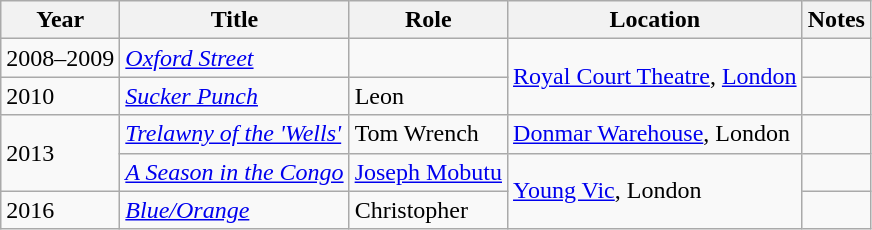<table class="wikitable sortable">
<tr>
<th>Year</th>
<th>Title</th>
<th>Role</th>
<th>Location</th>
<th class="unsortable">Notes</th>
</tr>
<tr>
<td>2008–2009</td>
<td><em><a href='#'>Oxford Street</a></em></td>
<td></td>
<td rowspan="2"><a href='#'>Royal Court Theatre</a>, <a href='#'>London</a></td>
<td></td>
</tr>
<tr>
<td>2010</td>
<td><em><a href='#'>Sucker Punch</a></em></td>
<td>Leon</td>
<td></td>
</tr>
<tr>
<td rowspan="2">2013</td>
<td><em><a href='#'>Trelawny of the 'Wells'</a></em></td>
<td>Tom Wrench</td>
<td><a href='#'>Donmar Warehouse</a>, London</td>
<td></td>
</tr>
<tr>
<td><em><a href='#'>A Season in the Congo</a></em></td>
<td><a href='#'>Joseph Mobutu</a></td>
<td rowspan="2"><a href='#'>Young Vic</a>, London</td>
<td></td>
</tr>
<tr>
<td>2016</td>
<td><em><a href='#'>Blue/Orange</a></em></td>
<td>Christopher</td>
<td></td>
</tr>
</table>
